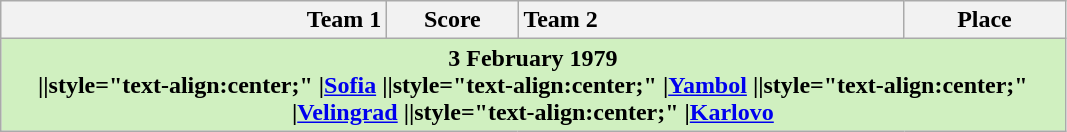<table class="wikitable">
<tr>
<th width="250" style="text-align:right;">Team 1</th>
<th width="80" style="text-align:center;">Score</th>
<th width="250" style="text-align:left;">Team 2</th>
<th width="100" style="text-align:center;">Place</th>
</tr>
<tr>
<th colspan=4 style="background-color:#D0F0C0;"><strong>3 February 1979</strong><br>||style="text-align:center;" |<a href='#'>Sofia</a>
||style="text-align:center;" |<a href='#'>Yambol</a>
||style="text-align:center;" |<a href='#'>Velingrad</a>
||style="text-align:center;" |<a href='#'>Karlovo</a></th>
</tr>
</table>
